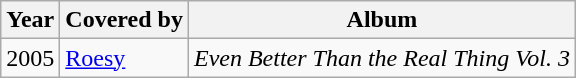<table class="wikitable">
<tr>
<th>Year</th>
<th>Covered by</th>
<th>Album</th>
</tr>
<tr>
<td>2005</td>
<td><a href='#'>Roesy</a></td>
<td><em>Even Better Than the Real Thing Vol. 3</em></td>
</tr>
</table>
